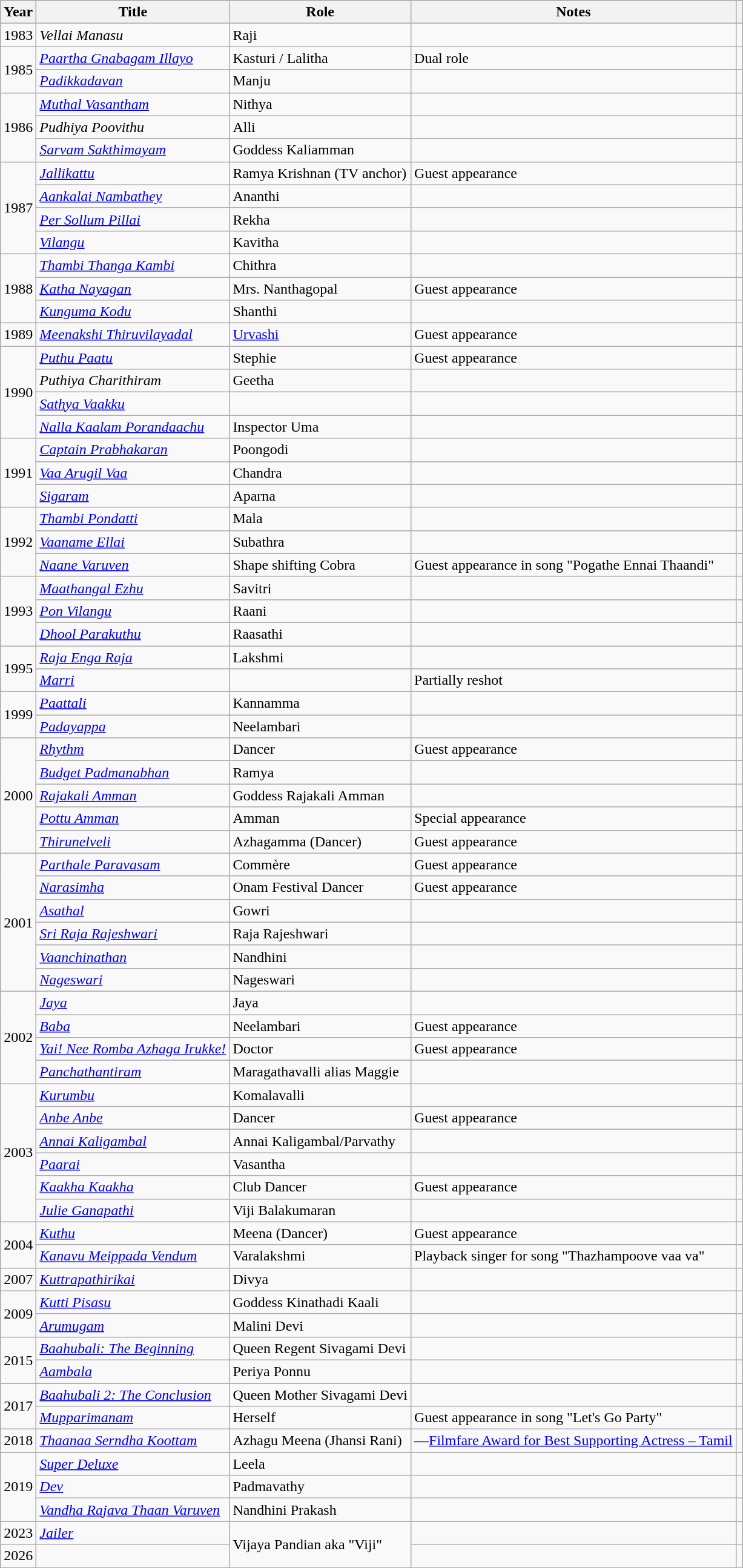<table class="wikitable sortable">
<tr>
<th scope="col">Year</th>
<th scope="col">Title</th>
<th scope="col">Role</th>
<th scope="col" class="unsortable">Notes</th>
<th scope="col" class="unsortable"></th>
</tr>
<tr>
<td>1983</td>
<td><em>Vellai Manasu</em></td>
<td>Raji</td>
<td></td>
<td></td>
</tr>
<tr>
<td rowspan="2">1985</td>
<td><em><a href='#'>Paartha Gnabagam Illayo</a></em></td>
<td>Kasturi / Lalitha</td>
<td>Dual role</td>
<td></td>
</tr>
<tr>
<td><em><a href='#'>Padikkadavan</a></em></td>
<td>Manju</td>
<td></td>
<td></td>
</tr>
<tr>
<td rowspan="3">1986</td>
<td><em><a href='#'>Muthal Vasantham</a></em></td>
<td>Nithya</td>
<td></td>
<td></td>
</tr>
<tr>
<td><em>Pudhiya Poovithu</em></td>
<td>Alli</td>
<td></td>
<td></td>
</tr>
<tr>
<td><em><a href='#'>Sarvam Sakthimayam</a></em></td>
<td>Goddess Kaliamman</td>
<td></td>
<td></td>
</tr>
<tr>
<td rowspan="4">1987</td>
<td><em><a href='#'>Jallikattu</a></em></td>
<td>Ramya Krishnan (TV anchor)</td>
<td>Guest appearance</td>
<td></td>
</tr>
<tr>
<td><em><a href='#'>Aankalai Nambathey</a></em></td>
<td>Ananthi</td>
<td></td>
<td></td>
</tr>
<tr>
<td><em><a href='#'>Per Sollum Pillai</a></em></td>
<td>Rekha</td>
<td></td>
<td></td>
</tr>
<tr>
<td><em><a href='#'>Vilangu</a></em></td>
<td>Kavitha</td>
<td></td>
<td></td>
</tr>
<tr>
<td rowspan="3">1988</td>
<td><em><a href='#'>Thambi Thanga Kambi</a></em></td>
<td>Chithra</td>
<td></td>
<td></td>
</tr>
<tr>
<td><em><a href='#'>Katha Nayagan</a></em></td>
<td>Mrs. Nanthagopal</td>
<td>Guest appearance</td>
<td></td>
</tr>
<tr>
<td><em><a href='#'>Kunguma Kodu</a></em></td>
<td>Shanthi</td>
<td></td>
<td></td>
</tr>
<tr>
<td>1989</td>
<td><em><a href='#'>Meenakshi Thiruvilayadal</a></em></td>
<td><a href='#'>Urvashi</a></td>
<td>Guest appearance</td>
<td></td>
</tr>
<tr>
<td rowspan="4">1990</td>
<td><em><a href='#'>Puthu Paatu</a></em></td>
<td>Stephie</td>
<td>Guest appearance</td>
<td></td>
</tr>
<tr>
<td><em>Puthiya Charithiram</em></td>
<td>Geetha</td>
<td></td>
<td></td>
</tr>
<tr>
<td><em><a href='#'>Sathya Vaakku</a></em></td>
<td></td>
<td></td>
<td></td>
</tr>
<tr>
<td><em><a href='#'>Nalla Kaalam Porandaachu</a></em></td>
<td>Inspector Uma</td>
<td></td>
<td></td>
</tr>
<tr>
<td rowspan="3">1991</td>
<td><em><a href='#'>Captain Prabhakaran</a></em></td>
<td>Poongodi</td>
<td></td>
<td></td>
</tr>
<tr>
<td><em><a href='#'>Vaa Arugil Vaa</a></em></td>
<td>Chandra</td>
<td></td>
<td></td>
</tr>
<tr>
<td><em><a href='#'>Sigaram</a></em></td>
<td>Aparna</td>
<td></td>
<td></td>
</tr>
<tr>
<td rowspan="3">1992</td>
<td><em><a href='#'>Thambi Pondatti</a></em></td>
<td>Mala</td>
<td></td>
<td></td>
</tr>
<tr>
<td><em><a href='#'>Vaaname Ellai</a></em></td>
<td>Subathra</td>
<td></td>
<td></td>
</tr>
<tr>
<td><em><a href='#'>Naane Varuven</a></em></td>
<td>Shape shifting Cobra</td>
<td>Guest appearance in song "Pogathe Ennai Thaandi"</td>
<td></td>
</tr>
<tr>
<td rowspan="3">1993</td>
<td><em><a href='#'>Maathangal Ezhu</a></em></td>
<td>Savitri</td>
<td></td>
<td></td>
</tr>
<tr>
<td><em><a href='#'>Pon Vilangu</a></em></td>
<td>Raani</td>
<td></td>
<td></td>
</tr>
<tr>
<td><em><a href='#'>Dhool Parakuthu</a></em></td>
<td>Raasathi</td>
<td></td>
<td></td>
</tr>
<tr>
<td rowspan="2">1995</td>
<td><em><a href='#'>Raja Enga Raja</a></em></td>
<td>Lakshmi</td>
<td></td>
<td></td>
</tr>
<tr>
<td><em><a href='#'>Marri</a></em></td>
<td></td>
<td>Partially reshot</td>
<td></td>
</tr>
<tr>
<td rowspan="2">1999</td>
<td><em><a href='#'>Paattali</a></em></td>
<td>Kannamma</td>
<td></td>
<td></td>
</tr>
<tr>
<td><em><a href='#'>Padayappa</a></em></td>
<td>Neelambari</td>
<td></td>
<td></td>
</tr>
<tr>
<td rowspan="5">2000</td>
<td><em><a href='#'>Rhythm</a></em></td>
<td>Dancer</td>
<td>Guest appearance</td>
<td></td>
</tr>
<tr>
<td><em><a href='#'>Budget Padmanabhan</a></em></td>
<td>Ramya</td>
<td></td>
<td></td>
</tr>
<tr>
<td><em><a href='#'>Rajakali Amman</a></em></td>
<td>Goddess Rajakali Amman</td>
<td></td>
<td></td>
</tr>
<tr>
<td><em><a href='#'>Pottu Amman</a></em></td>
<td>Amman</td>
<td>Special appearance</td>
<td></td>
</tr>
<tr>
<td><em><a href='#'>Thirunelveli</a></em></td>
<td>Azhagamma (Dancer)</td>
<td>Guest appearance</td>
<td></td>
</tr>
<tr>
<td rowspan="6">2001</td>
<td><em><a href='#'>Parthale Paravasam</a></em></td>
<td>Commère</td>
<td>Guest appearance</td>
<td></td>
</tr>
<tr>
<td><em><a href='#'>Narasimha</a></em></td>
<td>Onam Festival Dancer</td>
<td>Guest appearance</td>
<td></td>
</tr>
<tr>
<td><em><a href='#'>Asathal</a></em></td>
<td>Gowri</td>
<td></td>
<td></td>
</tr>
<tr>
<td><em><a href='#'>Sri Raja Rajeshwari</a></em></td>
<td>Raja Rajeshwari</td>
<td></td>
<td></td>
</tr>
<tr>
<td><em><a href='#'>Vaanchinathan</a></em></td>
<td>Nandhini</td>
<td></td>
<td></td>
</tr>
<tr>
<td><em><a href='#'>Nageswari</a></em></td>
<td>Nageswari</td>
<td></td>
<td></td>
</tr>
<tr>
<td rowspan="4">2002</td>
<td><em><a href='#'>Jaya</a></em></td>
<td>Jaya</td>
<td></td>
<td></td>
</tr>
<tr>
<td><em><a href='#'>Baba</a></em></td>
<td>Neelambari</td>
<td>Guest appearance</td>
<td></td>
</tr>
<tr>
<td><em><a href='#'>Yai! Nee Romba Azhaga Irukke!</a></em></td>
<td>Doctor</td>
<td>Guest appearance</td>
<td></td>
</tr>
<tr>
<td><em><a href='#'>Panchathantiram</a></em></td>
<td>Maragathavalli alias Maggie</td>
<td></td>
<td></td>
</tr>
<tr>
<td rowspan="6">2003</td>
<td><em><a href='#'>Kurumbu</a></em></td>
<td>Komalavalli</td>
<td></td>
<td></td>
</tr>
<tr>
<td><em><a href='#'>Anbe Anbe</a></em></td>
<td>Dancer</td>
<td>Guest appearance</td>
<td></td>
</tr>
<tr>
<td><em><a href='#'>Annai Kaligambal</a></em></td>
<td>Annai Kaligambal/Parvathy</td>
<td></td>
<td></td>
</tr>
<tr>
<td><em><a href='#'>Paarai</a></em></td>
<td>Vasantha</td>
<td></td>
<td></td>
</tr>
<tr>
<td><em><a href='#'>Kaakha Kaakha</a></em></td>
<td>Club Dancer</td>
<td>Guest appearance</td>
<td></td>
</tr>
<tr>
<td><em><a href='#'>Julie Ganapathi</a></em></td>
<td>Viji Balakumaran</td>
<td></td>
<td></td>
</tr>
<tr>
<td rowspan="2">2004</td>
<td><em><a href='#'>Kuthu</a></em></td>
<td>Meena (Dancer)</td>
<td>Guest appearance</td>
<td></td>
</tr>
<tr>
<td><em><a href='#'>Kanavu Meippada Vendum</a></em></td>
<td>Varalakshmi</td>
<td>Playback singer for song "Thazhampoove vaa va"</td>
<td></td>
</tr>
<tr>
<td>2007</td>
<td><em><a href='#'>Kuttrapathirikai</a></em></td>
<td>Divya</td>
<td></td>
<td></td>
</tr>
<tr>
<td rowspan="2">2009</td>
<td><em><a href='#'>Kutti Pisasu</a></em></td>
<td>Goddess Kinathadi Kaali</td>
<td></td>
<td></td>
</tr>
<tr>
<td><em><a href='#'>Arumugam</a></em></td>
<td>Malini Devi</td>
<td></td>
<td></td>
</tr>
<tr>
<td rowspan="2">2015</td>
<td><em><a href='#'>Baahubali: The Beginning</a></em></td>
<td>Queen Regent Sivagami Devi</td>
<td></td>
<td></td>
</tr>
<tr>
<td><em><a href='#'>Aambala</a></em></td>
<td>Periya Ponnu</td>
<td></td>
<td></td>
</tr>
<tr>
<td rowspan="2">2017</td>
<td><em><a href='#'>Baahubali 2: The Conclusion</a></em></td>
<td>Queen Mother Sivagami Devi</td>
<td></td>
<td></td>
</tr>
<tr>
<td><em><a href='#'>Mupparimanam</a></em></td>
<td>Herself</td>
<td>Guest appearance in song "Let's Go Party"</td>
<td></td>
</tr>
<tr>
<td>2018</td>
<td><em><a href='#'>Thaanaa Serndha Koottam</a></em></td>
<td>Azhagu Meena (Jhansi Rani)</td>
<td>—<a href='#'>Filmfare Award for Best Supporting Actress – Tamil</a></td>
<td></td>
</tr>
<tr>
<td rowspan="3">2019</td>
<td><em><a href='#'>Super Deluxe</a></em></td>
<td>Leela</td>
<td></td>
<td></td>
</tr>
<tr>
<td><em><a href='#'>Dev</a></em></td>
<td>Padmavathy</td>
<td></td>
<td></td>
</tr>
<tr>
<td><em><a href='#'>Vandha Rajava Thaan Varuven</a></em></td>
<td>Nandhini Prakash</td>
<td></td>
<td></td>
</tr>
<tr>
<td>2023</td>
<td><em><a href='#'>Jailer</a></em></td>
<td rowspan="2">Vijaya Pandian aka "Viji"</td>
<td></td>
<td></td>
</tr>
<tr>
<td>2026</td>
<td></td>
<td></td>
<td></td>
</tr>
</table>
